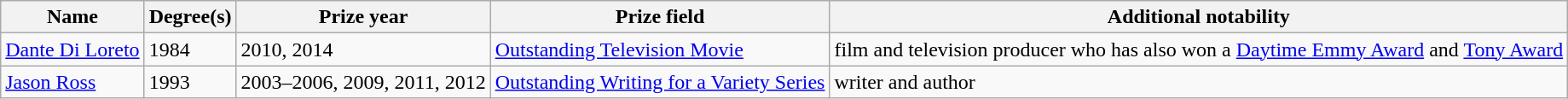<table class = "wikitable sortable">
<tr>
<th scope = "col">Name</th>
<th scope = "col" class="unsortable">Degree(s)</th>
<th scope = "col">Prize year</th>
<th scope = "col">Prize field</th>
<th scope = "col" class="unsortable">Additional notability</th>
</tr>
<tr>
<td data-sort-value="Di Loreto, Dante"><a href='#'>Dante Di Loreto</a></td>
<td>1984</td>
<td>2010, 2014</td>
<td><a href='#'>Outstanding Television Movie</a></td>
<td>film and television producer who has also won a <a href='#'>Daytime Emmy Award</a> and <a href='#'>Tony Award</a></td>
</tr>
<tr>
<td data-sort-value="Ross, Jason"><a href='#'>Jason Ross</a></td>
<td>1993</td>
<td>2003–2006, 2009, 2011, 2012</td>
<td><a href='#'>Outstanding Writing for a Variety Series</a></td>
<td>writer and author</td>
</tr>
</table>
